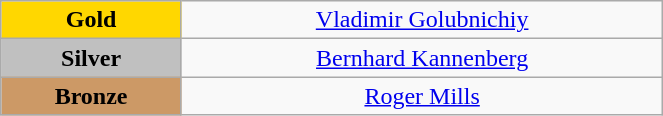<table class="wikitable" style="text-align:center; " width="35%">
<tr>
<td bgcolor="gold"><strong>Gold</strong></td>
<td><a href='#'>Vladimir Golubnichiy</a><br>  <small><em></em></small></td>
</tr>
<tr>
<td bgcolor="silver"><strong>Silver</strong></td>
<td><a href='#'>Bernhard Kannenberg</a><br>  <small><em></em></small></td>
</tr>
<tr>
<td bgcolor="CC9966"><strong>Bronze</strong></td>
<td><a href='#'>Roger Mills</a><br>  <small><em></em></small></td>
</tr>
</table>
